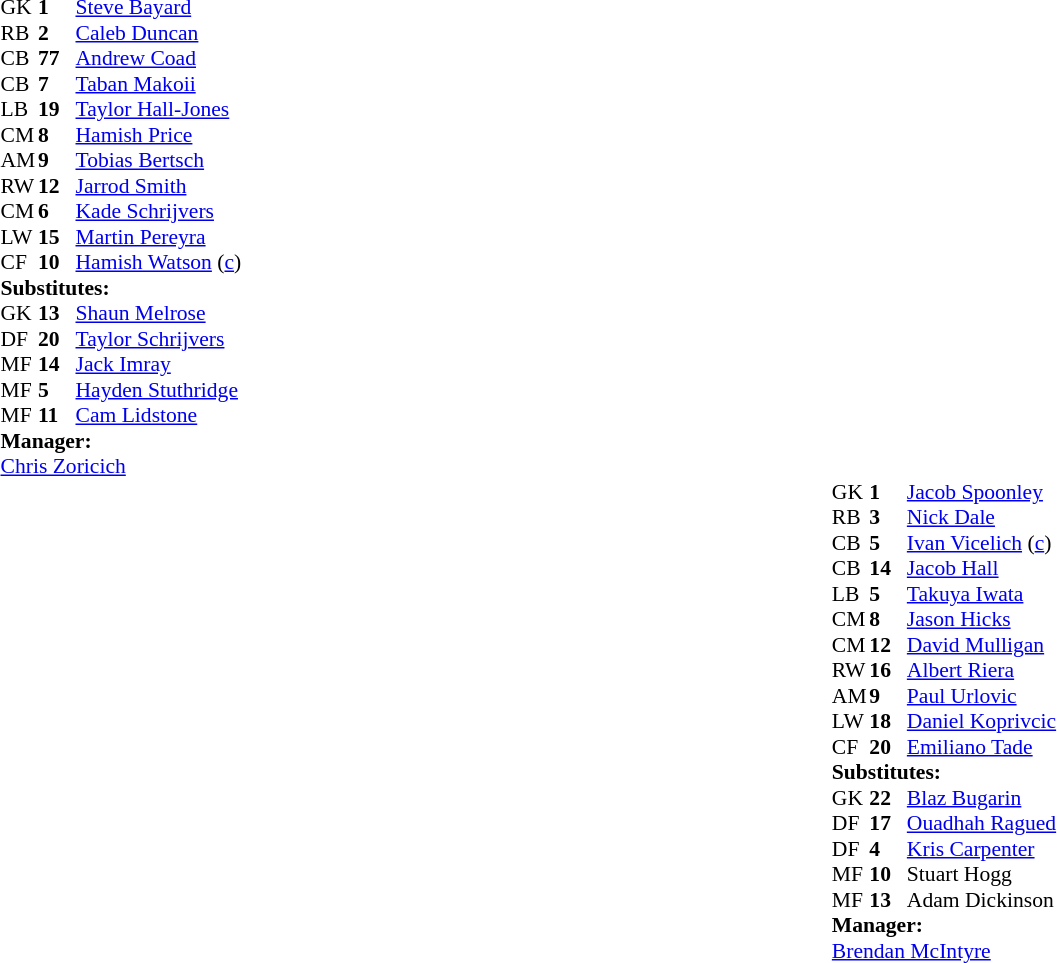<table width="100%">
<tr>
<td valign="top" width="40%"><br><table style="font-size: 90%" cellspacing="0" cellpadding="0">
<tr>
<td colspan="4"></td>
</tr>
<tr>
<th width="25"></th>
<th width="25"></th>
</tr>
<tr>
<td>GK</td>
<td><strong>1</strong></td>
<td> <a href='#'>Steve Bayard</a></td>
</tr>
<tr>
<td>RB</td>
<td><strong>2</strong></td>
<td> <a href='#'>Caleb Duncan</a> </td>
</tr>
<tr>
<td>CB</td>
<td><strong>77</strong></td>
<td> <a href='#'>Andrew Coad</a></td>
</tr>
<tr>
<td>CB</td>
<td><strong>7</strong></td>
<td> <a href='#'>Taban Makoii</a> </td>
</tr>
<tr>
<td>LB</td>
<td><strong>19</strong></td>
<td> <a href='#'>Taylor Hall-Jones</a></td>
</tr>
<tr>
<td>CM</td>
<td><strong>8</strong></td>
<td> <a href='#'>Hamish Price</a></td>
</tr>
<tr>
<td>AM</td>
<td><strong>9</strong></td>
<td> <a href='#'>Tobias Bertsch</a></td>
</tr>
<tr>
<td>RW</td>
<td><strong>12</strong></td>
<td> <a href='#'>Jarrod Smith</a> </td>
</tr>
<tr>
<td>CM</td>
<td><strong>6</strong></td>
<td> <a href='#'>Kade Schrijvers</a> </td>
</tr>
<tr>
<td>LW</td>
<td><strong>15</strong></td>
<td> <a href='#'>Martin Pereyra</a></td>
</tr>
<tr>
<td>CF</td>
<td><strong>10</strong></td>
<td> <a href='#'>Hamish Watson</a> (<a href='#'>c</a>)</td>
</tr>
<tr>
<td colspan=4><strong>Substitutes:</strong></td>
</tr>
<tr>
<td>GK</td>
<td><strong>13</strong></td>
<td> <a href='#'>Shaun Melrose</a></td>
</tr>
<tr>
<td>DF</td>
<td><strong>20</strong></td>
<td> <a href='#'>Taylor Schrijvers</a> </td>
</tr>
<tr>
<td>MF</td>
<td><strong>14</strong></td>
<td> <a href='#'>Jack Imray</a> </td>
</tr>
<tr>
<td>MF</td>
<td><strong>5</strong></td>
<td> <a href='#'>Hayden Stuthridge</a></td>
</tr>
<tr>
<td>MF</td>
<td><strong>11</strong></td>
<td> <a href='#'>Cam Lidstone</a></td>
<td></td>
<td></td>
</tr>
<tr>
<td colspan=4><strong>Manager:</strong></td>
</tr>
<tr>
<td colspan="4"> <a href='#'>Chris Zoricich</a></td>
</tr>
</table>
<table style="font-size: 90%" cellspacing="0" cellpadding="0" align=center>
<tr>
<td colspan="4"></td>
</tr>
<tr>
<th width="25"></th>
<th width="25"></th>
</tr>
<tr>
<td>GK</td>
<td><strong>1</strong></td>
<td> <a href='#'>Jacob Spoonley</a></td>
</tr>
<tr>
<td>RB</td>
<td><strong>3</strong></td>
<td> <a href='#'>Nick Dale</a> </td>
</tr>
<tr>
<td>CB</td>
<td><strong>5</strong></td>
<td> <a href='#'>Ivan Vicelich</a> (<a href='#'>c</a>)</td>
</tr>
<tr>
<td>CB</td>
<td><strong>14</strong></td>
<td> <a href='#'>Jacob Hall</a></td>
</tr>
<tr>
<td>LB</td>
<td><strong>5</strong></td>
<td> <a href='#'>Takuya Iwata</a></td>
</tr>
<tr>
<td>CM</td>
<td><strong>8</strong></td>
<td> <a href='#'>Jason Hicks</a></td>
</tr>
<tr>
<td>CM</td>
<td><strong>12</strong></td>
<td> <a href='#'>David Mulligan</a></td>
</tr>
<tr>
<td>RW</td>
<td><strong>16</strong></td>
<td> <a href='#'>Albert Riera</a> </td>
</tr>
<tr>
<td>AM</td>
<td><strong>9</strong></td>
<td> <a href='#'>Paul Urlovic</a> </td>
</tr>
<tr>
<td>LW</td>
<td><strong>18</strong></td>
<td> <a href='#'>Daniel Koprivcic</a></td>
</tr>
<tr>
<td>CF</td>
<td><strong>20</strong></td>
<td> <a href='#'>Emiliano Tade</a></td>
</tr>
<tr>
<td colspan=4><strong>Substitutes:</strong></td>
</tr>
<tr>
<td>GK</td>
<td><strong>22</strong></td>
<td> <a href='#'>Blaz Bugarin</a></td>
</tr>
<tr>
<td>DF</td>
<td><strong>17</strong></td>
<td> <a href='#'>Ouadhah Ragued</a></td>
</tr>
<tr>
<td>DF</td>
<td><strong>4</strong></td>
<td> <a href='#'>Kris Carpenter</a> </td>
</tr>
<tr>
<td>MF</td>
<td><strong>10</strong></td>
<td> Stuart Hogg</td>
<td></td>
<td></td>
</tr>
<tr>
<td>MF</td>
<td><strong>13</strong></td>
<td> Adam Dickinson</td>
<td></td>
<td></td>
</tr>
<tr>
<td colspan=4><strong>Manager:</strong></td>
</tr>
<tr>
<td colspan="4"> <a href='#'>Brendan McIntyre</a></td>
</tr>
</table>
</td>
</tr>
</table>
